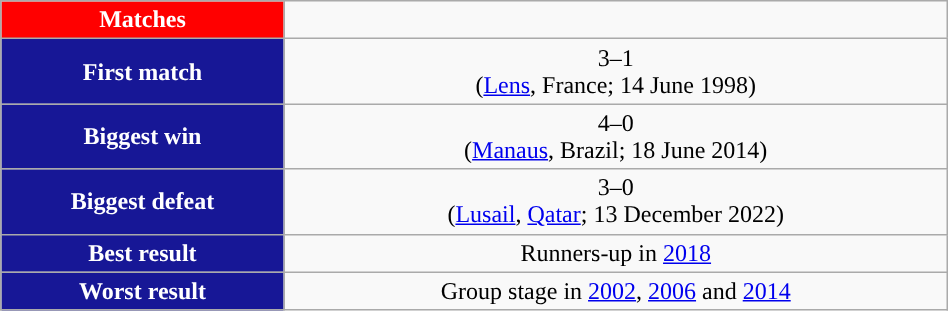<table class="wikitable collapsible" style="width:50%;text-align:center">
<tr>
<th style="background:#ff0000; color:white; ">Matches</th>
</tr>
<tr>
<th style="background:#171796; color:white; ">First match</th>
<td> 3–1 <br>(<a href='#'>Lens</a>, France; 14 June 1998)</td>
</tr>
<tr>
<th style="background:#171796; color:white; ">Biggest win</th>
<td> 4–0 <br>(<a href='#'>Manaus</a>, Brazil; 18 June 2014)</td>
</tr>
<tr>
<th style="background:#171796; color:white; ">Biggest defeat</th>
<td> 3–0 <br>(<a href='#'>Lusail</a>, <a href='#'>Qatar</a>; 13 December 2022)</td>
</tr>
<tr>
<th style="background:#171796; color:white; ">Best result</th>
<td>Runners-up in <a href='#'>2018</a></td>
</tr>
<tr>
<th style="background:#171796;color: white; ">Worst result</th>
<td>Group stage in <a href='#'>2002</a>, <a href='#'>2006</a> and <a href='#'>2014</a></td>
</tr>
</table>
